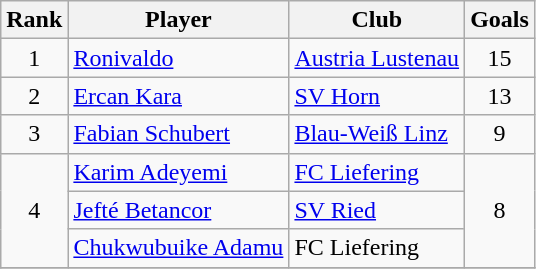<table class="wikitable" style="text-align:center">
<tr>
<th>Rank</th>
<th>Player</th>
<th>Club</th>
<th>Goals</th>
</tr>
<tr>
<td>1</td>
<td align="left"> <a href='#'>Ronivaldo</a></td>
<td align="left"><a href='#'>Austria Lustenau</a></td>
<td>15</td>
</tr>
<tr>
<td>2</td>
<td align="left"> <a href='#'>Ercan Kara</a></td>
<td align="left"><a href='#'>SV Horn</a></td>
<td>13</td>
</tr>
<tr>
<td>3</td>
<td align="left"> <a href='#'>Fabian Schubert</a></td>
<td align="left"><a href='#'>Blau-Weiß Linz</a></td>
<td>9</td>
</tr>
<tr>
<td rowspan="3">4</td>
<td align="left"> <a href='#'>Karim Adeyemi</a></td>
<td align="left"><a href='#'>FC Liefering</a></td>
<td rowspan="3">8</td>
</tr>
<tr>
<td align="left"> <a href='#'>Jefté Betancor</a></td>
<td align="left"><a href='#'>SV Ried</a></td>
</tr>
<tr>
<td align="left"> <a href='#'>Chukwubuike Adamu</a></td>
<td align="left">FC Liefering</td>
</tr>
<tr>
</tr>
</table>
